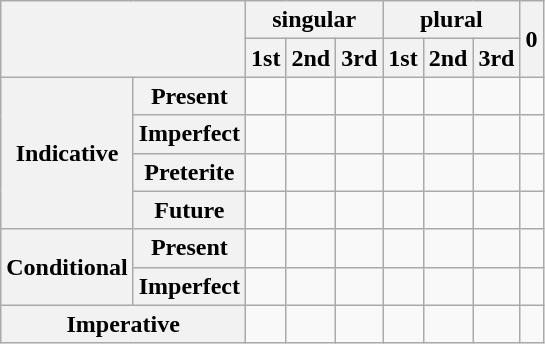<table class="wikitable">
<tr>
<th rowspan="2" colspan="2"></th>
<th colspan="3">singular</th>
<th colspan="3">plural</th>
<th rowspan="2">0</th>
</tr>
<tr>
<th>1st</th>
<th>2nd</th>
<th>3rd</th>
<th>1st</th>
<th>2nd</th>
<th>3rd</th>
</tr>
<tr>
<th rowspan="4">Indicative</th>
<th>Present</th>
<td></td>
<td></td>
<td></td>
<td></td>
<td></td>
<td></td>
<td></td>
</tr>
<tr>
<th>Imperfect</th>
<td></td>
<td></td>
<td></td>
<td></td>
<td></td>
<td></td>
<td></td>
</tr>
<tr>
<th>Preterite</th>
<td></td>
<td></td>
<td></td>
<td></td>
<td></td>
<td></td>
<td></td>
</tr>
<tr>
<th>Future</th>
<td></td>
<td></td>
<td></td>
<td></td>
<td></td>
<td></td>
<td></td>
</tr>
<tr>
<th rowspan="2">Conditional</th>
<th>Present</th>
<td></td>
<td></td>
<td></td>
<td></td>
<td></td>
<td></td>
<td></td>
</tr>
<tr>
<th>Imperfect</th>
<td></td>
<td></td>
<td></td>
<td></td>
<td></td>
<td></td>
<td></td>
</tr>
<tr>
<th colspan="2">Imperative</th>
<td></td>
<td></td>
<td></td>
<td></td>
<td></td>
<td></td>
<td></td>
</tr>
</table>
